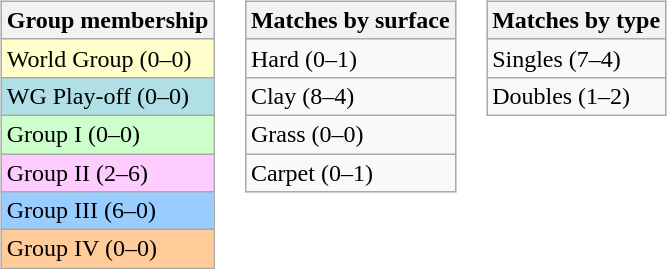<table>
<tr valign=top>
<td><br><table class=wikitable>
<tr>
<th>Group membership</th>
</tr>
<tr bgcolor=#FFFFCC>
<td>World Group (0–0)</td>
</tr>
<tr style="background:#B0E0E6;">
<td>WG Play-off (0–0)</td>
</tr>
<tr bgcolor=#CCFFCC>
<td>Group I (0–0)</td>
</tr>
<tr bgcolor=#FFCCFF>
<td>Group II (2–6)</td>
</tr>
<tr bgcolor=#99CCFF>
<td>Group III (6–0)</td>
</tr>
<tr bgcolor=#FFCC99>
<td>Group IV (0–0)</td>
</tr>
</table>
</td>
<td><br><table class=wikitable>
<tr>
<th>Matches by surface</th>
</tr>
<tr>
<td>Hard (0–1)</td>
</tr>
<tr>
<td>Clay (8–4)</td>
</tr>
<tr>
<td>Grass (0–0)</td>
</tr>
<tr>
<td>Carpet (0–1)</td>
</tr>
</table>
</td>
<td><br><table class=wikitable>
<tr>
<th>Matches by type</th>
</tr>
<tr>
<td>Singles (7–4)</td>
</tr>
<tr>
<td>Doubles (1–2)</td>
</tr>
</table>
</td>
</tr>
</table>
